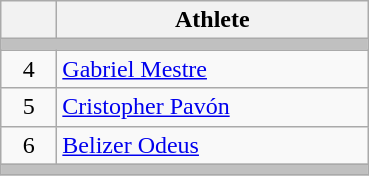<table class="wikitable">
<tr>
<th width="30"></th>
<th width="200">Athlete</th>
</tr>
<tr bgcolor="C0C0C0">
<td colspan=2></td>
</tr>
<tr>
<td align="center">4</td>
<td> <a href='#'>Gabriel Mestre</a></td>
</tr>
<tr>
<td align="center">5</td>
<td> <a href='#'>Cristopher Pavón</a></td>
</tr>
<tr>
<td align="center">6</td>
<td> <a href='#'>Belizer Odeus</a></td>
</tr>
<tr bgcolor="C0C0C0">
<td colspan=2></td>
</tr>
</table>
